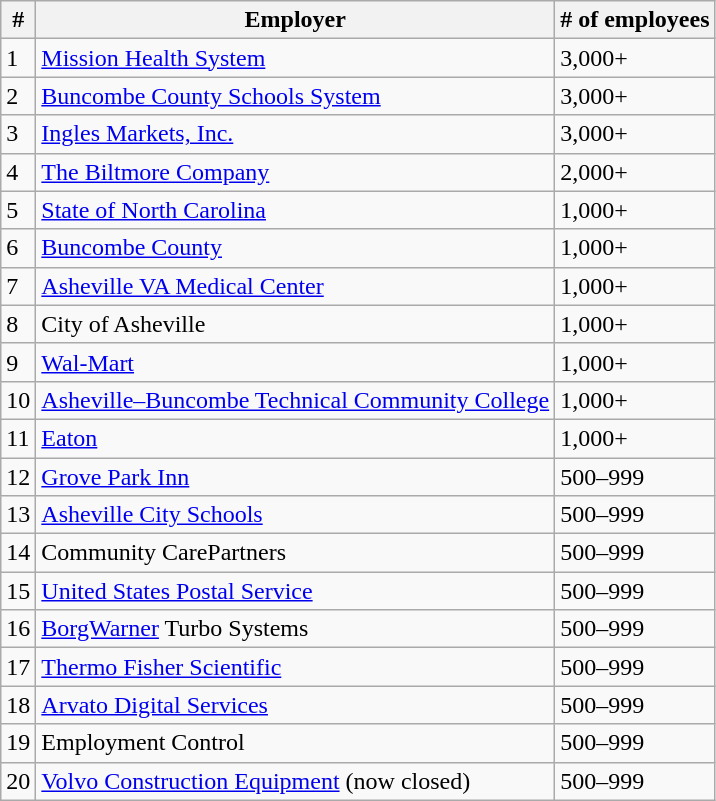<table class="wikitable">
<tr>
<th>#</th>
<th>Employer</th>
<th># of employees</th>
</tr>
<tr>
<td>1</td>
<td><a href='#'>Mission Health System</a></td>
<td>3,000+</td>
</tr>
<tr>
<td>2</td>
<td><a href='#'>Buncombe County Schools System</a></td>
<td>3,000+</td>
</tr>
<tr>
<td>3</td>
<td><a href='#'>Ingles Markets, Inc.</a></td>
<td>3,000+</td>
</tr>
<tr>
<td>4</td>
<td><a href='#'>The Biltmore Company</a></td>
<td>2,000+</td>
</tr>
<tr>
<td>5</td>
<td><a href='#'>State of North Carolina</a></td>
<td>1,000+</td>
</tr>
<tr>
<td>6</td>
<td><a href='#'>Buncombe County</a></td>
<td>1,000+</td>
</tr>
<tr>
<td>7</td>
<td><a href='#'>Asheville VA Medical Center</a></td>
<td>1,000+</td>
</tr>
<tr>
<td>8</td>
<td>City of Asheville</td>
<td>1,000+</td>
</tr>
<tr>
<td>9</td>
<td><a href='#'>Wal-Mart</a></td>
<td>1,000+</td>
</tr>
<tr>
<td>10</td>
<td><a href='#'>Asheville–Buncombe Technical Community College</a></td>
<td>1,000+</td>
</tr>
<tr>
<td>11</td>
<td><a href='#'>Eaton</a></td>
<td>1,000+</td>
</tr>
<tr>
<td>12</td>
<td><a href='#'>Grove Park Inn</a></td>
<td>500–999</td>
</tr>
<tr>
<td>13</td>
<td><a href='#'>Asheville City Schools</a></td>
<td>500–999</td>
</tr>
<tr>
<td>14</td>
<td>Community CarePartners</td>
<td>500–999</td>
</tr>
<tr>
<td>15</td>
<td><a href='#'>United States Postal Service</a></td>
<td>500–999</td>
</tr>
<tr>
<td>16</td>
<td><a href='#'>BorgWarner</a> Turbo Systems</td>
<td>500–999</td>
</tr>
<tr>
<td>17</td>
<td><a href='#'>Thermo Fisher Scientific</a></td>
<td>500–999</td>
</tr>
<tr>
<td>18</td>
<td><a href='#'>Arvato Digital Services</a></td>
<td>500–999</td>
</tr>
<tr>
<td>19</td>
<td>Employment Control</td>
<td>500–999</td>
</tr>
<tr>
<td>20</td>
<td><a href='#'>Volvo Construction Equipment</a> (now closed)</td>
<td>500–999</td>
</tr>
</table>
